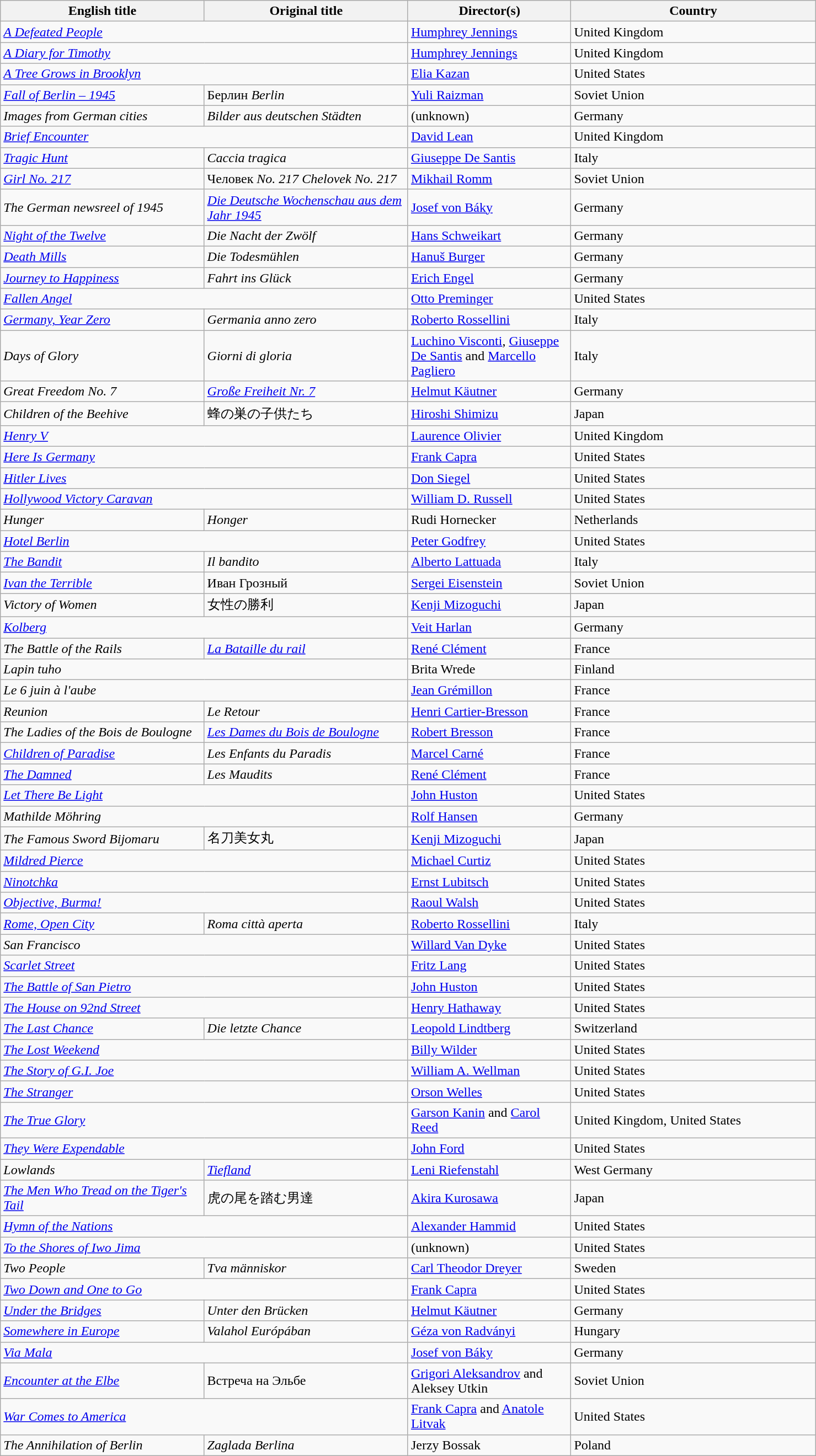<table class="wikitable" width="78%" cellpadding="5">
<tr>
<th width="25%">English title</th>
<th width="25%">Original title</th>
<th width="20%">Director(s)</th>
<th width="30%">Country</th>
</tr>
<tr>
<td colspan="2"><em><a href='#'>A Defeated People</a></em></td>
<td><a href='#'>Humphrey Jennings</a></td>
<td>United Kingdom</td>
</tr>
<tr>
<td colspan="2"><em><a href='#'>A Diary for Timothy</a></em></td>
<td><a href='#'>Humphrey Jennings</a></td>
<td>United Kingdom</td>
</tr>
<tr>
<td colspan="2"><em><a href='#'>A Tree Grows in Brooklyn</a></em></td>
<td><a href='#'>Elia Kazan</a></td>
<td>United States</td>
</tr>
<tr>
<td><em><a href='#'>Fall of Berlin – 1945</a></em></td>
<td>Берлин <em>Berlin</em></td>
<td><a href='#'>Yuli Raizman</a></td>
<td>Soviet Union</td>
</tr>
<tr>
<td><em>Images from German cities</em></td>
<td><em>Bilder aus deutschen Städten</em></td>
<td>(unknown)</td>
<td>Germany</td>
</tr>
<tr>
<td colspan="2"><em><a href='#'>Brief Encounter</a></em></td>
<td><a href='#'>David Lean</a></td>
<td>United Kingdom</td>
</tr>
<tr>
<td><em><a href='#'>Tragic Hunt</a></em></td>
<td><em>Caccia tragica</em></td>
<td><a href='#'>Giuseppe De Santis</a></td>
<td>Italy</td>
</tr>
<tr>
<td><em><a href='#'>Girl No. 217</a></em></td>
<td>Человек <em>No. 217 Chelovek No. 217</em></td>
<td><a href='#'>Mikhail Romm</a></td>
<td>Soviet Union</td>
</tr>
<tr>
<td><em>The German newsreel of 1945</em></td>
<td><em><a href='#'>Die Deutsche Wochenschau aus dem Jahr 1945</a></em></td>
<td><a href='#'>Josef von Báky</a></td>
<td>Germany</td>
</tr>
<tr>
<td><em><a href='#'>Night of the Twelve</a></em></td>
<td><em>Die Nacht der Zwölf</em></td>
<td><a href='#'>Hans Schweikart</a></td>
<td>Germany</td>
</tr>
<tr>
<td><em><a href='#'>Death Mills</a></em></td>
<td><em>Die Todesmühlen</em></td>
<td><a href='#'>Hanuš Burger</a></td>
<td>Germany</td>
</tr>
<tr>
<td><em><a href='#'>Journey to Happiness</a></em></td>
<td><em>Fahrt ins Glück</em></td>
<td><a href='#'>Erich Engel</a></td>
<td>Germany</td>
</tr>
<tr>
<td colspan="2"><em><a href='#'>Fallen Angel</a></em></td>
<td><a href='#'>Otto Preminger</a></td>
<td>United States</td>
</tr>
<tr>
<td><em><a href='#'>Germany, Year Zero</a></em></td>
<td><em>Germania anno zero</em></td>
<td><a href='#'>Roberto Rossellini</a></td>
<td>Italy</td>
</tr>
<tr>
<td><em>Days of Glory</em></td>
<td><em>Giorni di gloria</em></td>
<td><a href='#'>Luchino Visconti</a>, <a href='#'>Giuseppe De Santis</a> and <a href='#'>Marcello Pagliero</a></td>
<td>Italy</td>
</tr>
<tr>
<td><em>Great Freedom No. 7</em></td>
<td><em><a href='#'>Große Freiheit Nr. 7</a></em></td>
<td><a href='#'>Helmut Käutner</a></td>
<td>Germany</td>
</tr>
<tr>
<td><em>Children of the Beehive</em></td>
<td>蜂の巣の子供たち</td>
<td><a href='#'>Hiroshi Shimizu</a></td>
<td>Japan</td>
</tr>
<tr>
<td colspan="2"><em><a href='#'>Henry V</a></em></td>
<td><a href='#'>Laurence Olivier</a></td>
<td>United Kingdom</td>
</tr>
<tr>
<td colspan="2"><em><a href='#'>Here Is Germany</a></em></td>
<td><a href='#'>Frank Capra</a></td>
<td>United States</td>
</tr>
<tr>
<td colspan="2"><em><a href='#'>Hitler Lives</a></em></td>
<td><a href='#'>Don Siegel</a></td>
<td>United States</td>
</tr>
<tr>
<td colspan="2"><em><a href='#'>Hollywood Victory Caravan</a></em></td>
<td><a href='#'>William D. Russell</a></td>
<td>United States</td>
</tr>
<tr>
<td><em>Hunger</em></td>
<td><em>Honger</em></td>
<td>Rudi Hornecker</td>
<td>Netherlands</td>
</tr>
<tr>
<td colspan="2"><em><a href='#'>Hotel Berlin</a></em></td>
<td><a href='#'>Peter Godfrey</a></td>
<td>United States</td>
</tr>
<tr>
<td><em><a href='#'>The Bandit</a></em></td>
<td><em>Il bandito</em></td>
<td><a href='#'>Alberto Lattuada</a></td>
<td>Italy</td>
</tr>
<tr>
<td><em><a href='#'>Ivan the Terrible</a></em></td>
<td>Иван Грозный</td>
<td><a href='#'>Sergei Eisenstein</a></td>
<td>Soviet Union</td>
</tr>
<tr>
<td><em>Victory of Women</em></td>
<td>女性の勝利</td>
<td><a href='#'>Kenji Mizoguchi</a></td>
<td>Japan</td>
</tr>
<tr>
<td colspan="2"><em><a href='#'>Kolberg</a></em></td>
<td><a href='#'>Veit Harlan</a></td>
<td>Germany</td>
</tr>
<tr>
<td><em>The Battle of the Rails</em></td>
<td><em><a href='#'>La Bataille du rail</a></em></td>
<td><a href='#'>René Clément</a></td>
<td>France</td>
</tr>
<tr>
<td colspan="2"><em>Lapin tuho</em></td>
<td>Brita Wrede</td>
<td>Finland</td>
</tr>
<tr>
<td colspan="2"><em>Le 6 juin à l'aube</em></td>
<td><a href='#'>Jean Grémillon</a></td>
<td>France</td>
</tr>
<tr>
<td><em>Reunion</em></td>
<td><em>Le Retour</em></td>
<td><a href='#'>Henri Cartier-Bresson</a></td>
<td>France</td>
</tr>
<tr>
<td><em>The Ladies of the Bois de Boulogne</em></td>
<td><em><a href='#'>Les Dames du Bois de Boulogne</a></em></td>
<td><a href='#'>Robert Bresson</a></td>
<td>France</td>
</tr>
<tr>
<td><em><a href='#'>Children of Paradise</a></em></td>
<td><em>Les Enfants du Paradis</em></td>
<td><a href='#'>Marcel Carné</a></td>
<td>France</td>
</tr>
<tr>
<td><em><a href='#'>The Damned</a></em></td>
<td><em>Les Maudits</em></td>
<td><a href='#'>René Clément</a></td>
<td>France</td>
</tr>
<tr>
<td colspan="2"><em><a href='#'>Let There Be Light</a></em></td>
<td><a href='#'>John Huston</a></td>
<td>United States</td>
</tr>
<tr>
<td colspan="2"><em>Mathilde Möhring</em></td>
<td><a href='#'>Rolf Hansen</a></td>
<td>Germany</td>
</tr>
<tr>
<td><em>The Famous Sword Bijomaru</em></td>
<td>名刀美女丸</td>
<td><a href='#'>Kenji Mizoguchi</a></td>
<td>Japan</td>
</tr>
<tr>
<td colspan="2"><em><a href='#'>Mildred Pierce</a></em></td>
<td><a href='#'>Michael Curtiz</a></td>
<td>United States</td>
</tr>
<tr>
<td colspan="2"><em><a href='#'>Ninotchka</a></em></td>
<td><a href='#'>Ernst Lubitsch</a></td>
<td>United States</td>
</tr>
<tr>
<td colspan="2"><em><a href='#'>Objective, Burma!</a></em></td>
<td><a href='#'>Raoul Walsh</a></td>
<td>United States</td>
</tr>
<tr>
<td><em><a href='#'>Rome, Open City</a></em></td>
<td><em>Roma città aperta</em></td>
<td><a href='#'>Roberto Rossellini</a></td>
<td>Italy</td>
</tr>
<tr>
<td colspan="2"><em>San Francisco</em></td>
<td><a href='#'>Willard Van Dyke</a></td>
<td>United States</td>
</tr>
<tr>
<td colspan="2"><em><a href='#'>Scarlet Street</a></em></td>
<td><a href='#'>Fritz Lang</a></td>
<td>United States</td>
</tr>
<tr>
<td colspan="2"><em><a href='#'>The Battle of San Pietro</a></em></td>
<td><a href='#'>John Huston</a></td>
<td>United States</td>
</tr>
<tr>
<td colspan="2"><em><a href='#'>The House on 92nd Street</a></em></td>
<td><a href='#'>Henry Hathaway</a></td>
<td>United States</td>
</tr>
<tr>
<td><em><a href='#'>The Last Chance</a></em></td>
<td><em>Die letzte Chance</em></td>
<td><a href='#'>Leopold Lindtberg</a></td>
<td>Switzerland</td>
</tr>
<tr>
<td colspan="2"><em><a href='#'>The Lost Weekend</a></em></td>
<td><a href='#'>Billy Wilder</a></td>
<td>United States</td>
</tr>
<tr>
<td colspan="2"><em><a href='#'>The Story of G.I. Joe</a></em></td>
<td><a href='#'>William A. Wellman</a></td>
<td>United States</td>
</tr>
<tr>
<td colspan="2"><em><a href='#'>The Stranger</a></em></td>
<td><a href='#'>Orson Welles</a></td>
<td>United States</td>
</tr>
<tr>
<td colspan="2"><em><a href='#'>The True Glory</a></em></td>
<td><a href='#'>Garson Kanin</a> and <a href='#'>Carol Reed</a></td>
<td>United Kingdom, United States</td>
</tr>
<tr>
<td colspan="2"><em><a href='#'>They Were Expendable</a></em></td>
<td><a href='#'>John Ford</a></td>
<td>United States</td>
</tr>
<tr>
<td><em>Lowlands</em></td>
<td><em><a href='#'>Tiefland</a></em></td>
<td><a href='#'>Leni Riefenstahl</a></td>
<td>West Germany</td>
</tr>
<tr>
<td><em><a href='#'>The Men Who Tread on the Tiger's Tail</a></em></td>
<td>虎の尾を踏む男達</td>
<td><a href='#'>Akira Kurosawa</a></td>
<td>Japan</td>
</tr>
<tr>
<td colspan="2"><em><a href='#'>Hymn of the Nations</a></em></td>
<td><a href='#'>Alexander Hammid</a></td>
<td>United States</td>
</tr>
<tr>
<td colspan="2"><em><a href='#'>To the Shores of Iwo Jima</a></em></td>
<td>(unknown)</td>
<td>United States</td>
</tr>
<tr>
<td><em>Two People</em></td>
<td><em>Tva människor</em></td>
<td><a href='#'>Carl Theodor Dreyer</a></td>
<td>Sweden</td>
</tr>
<tr>
<td colspan="2"><em><a href='#'>Two Down and One to Go</a></em></td>
<td><a href='#'>Frank Capra</a></td>
<td>United States</td>
</tr>
<tr>
<td><em><a href='#'>Under the Bridges</a></em></td>
<td><em>Unter den Brücken</em></td>
<td><a href='#'>Helmut Käutner</a></td>
<td>Germany</td>
</tr>
<tr>
<td><em><a href='#'>Somewhere in Europe</a></em></td>
<td><em>Valahol Európában</em></td>
<td><a href='#'>Géza von Radványi</a></td>
<td>Hungary</td>
</tr>
<tr>
<td colspan="2"><em><a href='#'>Via Mala</a></em></td>
<td><a href='#'>Josef von Báky</a></td>
<td>Germany</td>
</tr>
<tr>
<td><em><a href='#'>Encounter at the Elbe</a></em></td>
<td>Встреча на Эльбе</td>
<td><a href='#'>Grigori Aleksandrov</a> and Aleksey Utkin</td>
<td>Soviet Union</td>
</tr>
<tr>
<td colspan="2"><em><a href='#'>War Comes to America</a></em></td>
<td><a href='#'>Frank Capra</a> and <a href='#'>Anatole Litvak</a></td>
<td>United States</td>
</tr>
<tr>
<td><em>The Annihilation of Berlin</em></td>
<td><em>Zaglada Berlina</em></td>
<td>Jerzy Bossak</td>
<td>Poland</td>
</tr>
</table>
